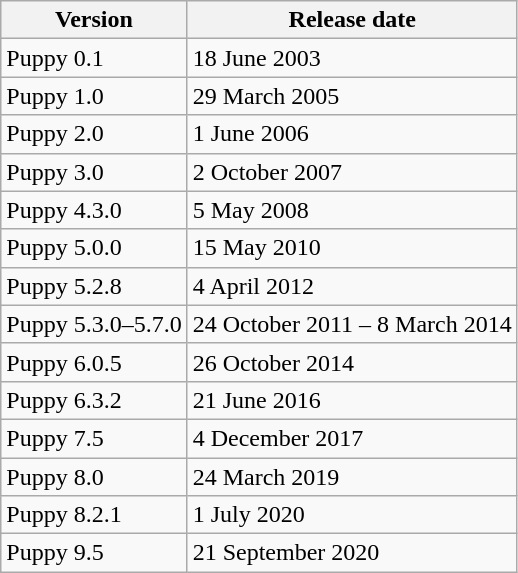<table class="wikitable">
<tr>
<th>Version</th>
<th>Release date</th>
</tr>
<tr>
<td>Puppy 0.1</td>
<td>18 June 2003</td>
</tr>
<tr>
<td>Puppy 1.0</td>
<td>29 March 2005</td>
</tr>
<tr>
<td>Puppy 2.0</td>
<td>1 June 2006</td>
</tr>
<tr>
<td>Puppy 3.0</td>
<td>2 October 2007</td>
</tr>
<tr>
<td>Puppy 4.3.0</td>
<td>5 May 2008</td>
</tr>
<tr>
<td>Puppy 5.0.0</td>
<td>15 May 2010</td>
</tr>
<tr>
<td>Puppy 5.2.8</td>
<td>4 April 2012</td>
</tr>
<tr>
<td>Puppy 5.3.0–5.7.0</td>
<td>24 October 2011 – 8 March 2014</td>
</tr>
<tr>
<td>Puppy 6.0.5</td>
<td>26 October 2014</td>
</tr>
<tr>
<td>Puppy 6.3.2</td>
<td>21 June 2016</td>
</tr>
<tr>
<td>Puppy 7.5</td>
<td>4 December 2017</td>
</tr>
<tr>
<td>Puppy 8.0</td>
<td>24 March 2019</td>
</tr>
<tr>
<td>Puppy 8.2.1</td>
<td>1 July 2020</td>
</tr>
<tr>
<td>Puppy 9.5</td>
<td>21 September 2020</td>
</tr>
</table>
